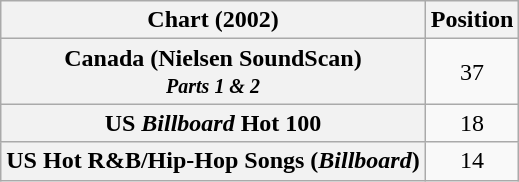<table class="wikitable sortable plainrowheaders">
<tr>
<th>Chart (2002)</th>
<th>Position</th>
</tr>
<tr>
<th scope="row">Canada (Nielsen SoundScan)<br><small><em>Parts 1 & 2</em></small></th>
<td style="text-align:center;">37</td>
</tr>
<tr>
<th scope="row">US <em>Billboard</em> Hot 100</th>
<td align="center">18</td>
</tr>
<tr>
<th scope="row">US Hot R&B/Hip-Hop Songs (<em>Billboard</em>)</th>
<td align="center">14</td>
</tr>
</table>
